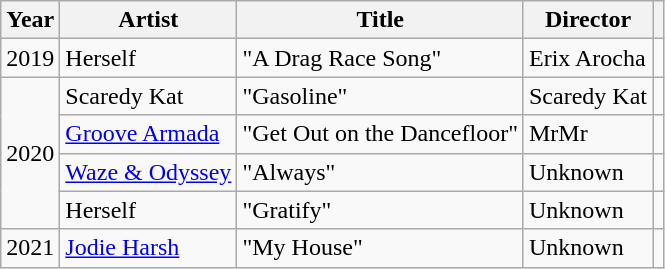<table class="wikitable plainrowheaders" style="text-align:left;">
<tr>
<th>Year</th>
<th>Artist</th>
<th>Title</th>
<th>Director</th>
<th></th>
</tr>
<tr>
<td>2019</td>
<td>Herself</td>
<td>"A Drag Race Song"</td>
<td>Erix Arocha</td>
<td style="text-align: center;"></td>
</tr>
<tr>
<td rowspan=4>2020</td>
<td>Scaredy Kat</td>
<td>"Gasoline"</td>
<td>Scaredy Kat</td>
<td style="text-align: center;"></td>
</tr>
<tr>
<td><a href='#'>Groove Armada</a></td>
<td>"Get Out on the Dancefloor"</td>
<td>MrMr</td>
<td style="text-align: center;"></td>
</tr>
<tr>
<td><a href='#'>Waze & Odyssey</a></td>
<td>"Always"</td>
<td>Unknown</td>
<td style="text-align: center;"></td>
</tr>
<tr>
<td>Herself</td>
<td>"Gratify"</td>
<td>Unknown</td>
<td style="text-align: center;"></td>
</tr>
<tr>
<td>2021</td>
<td><a href='#'>Jodie Harsh</a></td>
<td>"My House"</td>
<td>Unknown</td>
<td style="text-align: center;"></td>
</tr>
</table>
